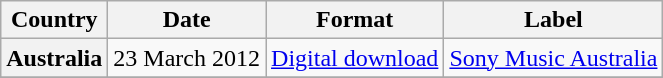<table class="wikitable plainrowheaders">
<tr>
<th scope="col">Country</th>
<th scope="col">Date</th>
<th scope="col">Format</th>
<th scope="col">Label</th>
</tr>
<tr>
<th scope="row">Australia</th>
<td>23 March 2012</td>
<td><a href='#'>Digital download</a></td>
<td><a href='#'>Sony Music Australia</a></td>
</tr>
<tr>
</tr>
</table>
